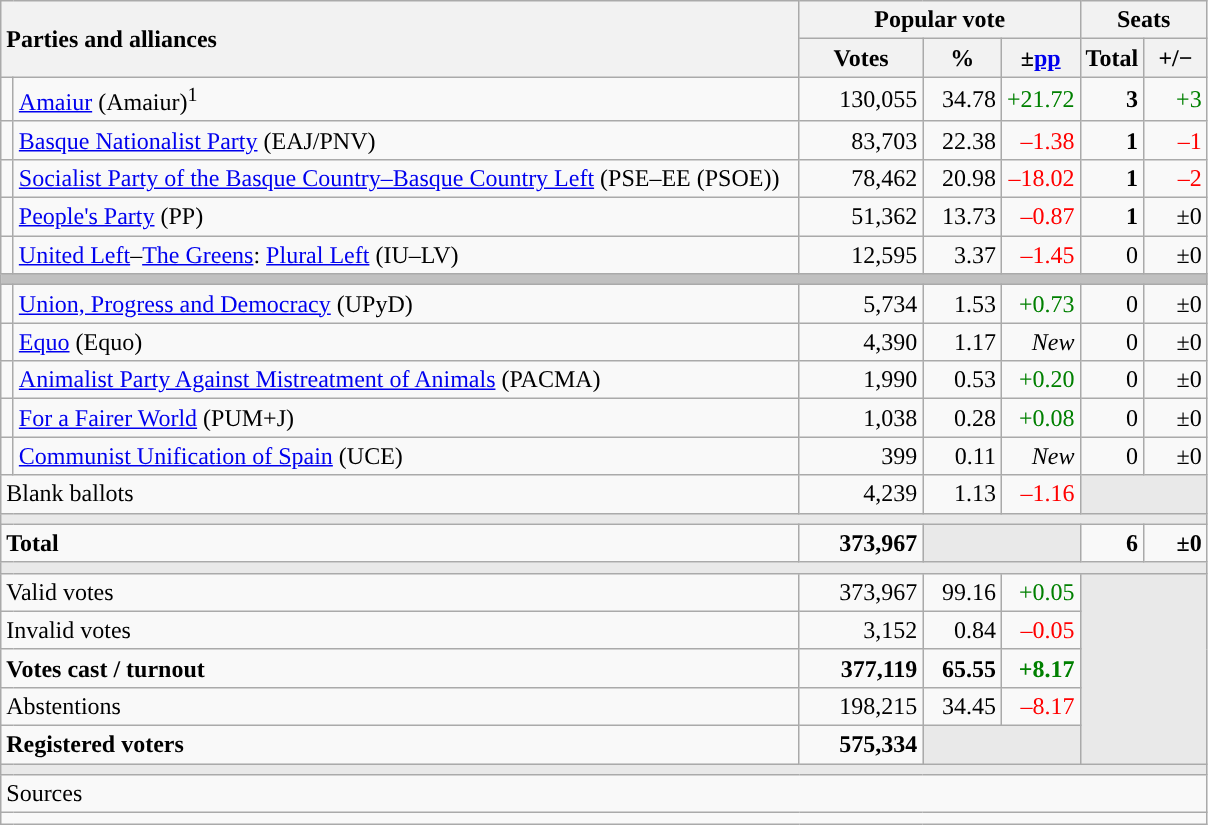<table class="wikitable" style="text-align:right;">
<tr>
<th style="text-align:left;" rowspan="2" colspan="2" width="525">Parties and alliances</th>
<th colspan="3">Popular vote</th>
<th colspan="2">Seats</th>
</tr>
<tr>
<th width="75">Votes</th>
<th width="45">%</th>
<th width="45">±<a href='#'>pp</a></th>
<th width="35">Total</th>
<th width="35">+/−</th>
</tr>
<tr>
<td width="1" style="color:inherit;background:"></td>
<td align="left"><a href='#'>Amaiur</a> (Amaiur)<sup>1</sup></td>
<td>130,055</td>
<td>34.78</td>
<td style="color:green;">+21.72</td>
<td><strong>3</strong></td>
<td style="color:green;">+3</td>
</tr>
<tr>
<td style="color:inherit;background:"></td>
<td align="left"><a href='#'>Basque Nationalist Party</a> (EAJ/PNV)</td>
<td>83,703</td>
<td>22.38</td>
<td style="color:red;">–1.38</td>
<td><strong>1</strong></td>
<td style="color:red;">–1</td>
</tr>
<tr>
<td style="color:inherit;background:"></td>
<td align="left"><a href='#'>Socialist Party of the Basque Country–Basque Country Left</a> (PSE–EE (PSOE))</td>
<td>78,462</td>
<td>20.98</td>
<td style="color:red;">–18.02</td>
<td><strong>1</strong></td>
<td style="color:red;">–2</td>
</tr>
<tr>
<td style="color:inherit;background:"></td>
<td align="left"><a href='#'>People's Party</a> (PP)</td>
<td>51,362</td>
<td>13.73</td>
<td style="color:red;">–0.87</td>
<td><strong>1</strong></td>
<td>±0</td>
</tr>
<tr>
<td style="color:inherit;background:"></td>
<td align="left"><a href='#'>United Left</a>–<a href='#'>The Greens</a>: <a href='#'>Plural Left</a> (IU–LV)</td>
<td>12,595</td>
<td>3.37</td>
<td style="color:red;">–1.45</td>
<td>0</td>
<td>±0</td>
</tr>
<tr>
<td colspan="7" bgcolor="#C0C0C0"></td>
</tr>
<tr>
<td style="color:inherit;background:"></td>
<td align="left"><a href='#'>Union, Progress and Democracy</a> (UPyD)</td>
<td>5,734</td>
<td>1.53</td>
<td style="color:green;">+0.73</td>
<td>0</td>
<td>±0</td>
</tr>
<tr>
<td style="color:inherit;background:"></td>
<td align="left"><a href='#'>Equo</a> (Equo)</td>
<td>4,390</td>
<td>1.17</td>
<td><em>New</em></td>
<td>0</td>
<td>±0</td>
</tr>
<tr>
<td style="color:inherit;background:"></td>
<td align="left"><a href='#'>Animalist Party Against Mistreatment of Animals</a> (PACMA)</td>
<td>1,990</td>
<td>0.53</td>
<td style="color:green;">+0.20</td>
<td>0</td>
<td>±0</td>
</tr>
<tr>
<td style="color:inherit;background:"></td>
<td align="left"><a href='#'>For a Fairer World</a> (PUM+J)</td>
<td>1,038</td>
<td>0.28</td>
<td style="color:green;">+0.08</td>
<td>0</td>
<td>±0</td>
</tr>
<tr>
<td style="color:inherit;background:"></td>
<td align="left"><a href='#'>Communist Unification of Spain</a> (UCE)</td>
<td>399</td>
<td>0.11</td>
<td><em>New</em></td>
<td>0</td>
<td>±0</td>
</tr>
<tr>
<td align="left" colspan="2">Blank ballots</td>
<td>4,239</td>
<td>1.13</td>
<td style="color:red;">–1.16</td>
<td bgcolor="#E9E9E9" colspan="2"></td>
</tr>
<tr>
<td colspan="7" bgcolor="#E9E9E9"></td>
</tr>
<tr style="font-weight:bold;">
<td align="left" colspan="2">Total</td>
<td>373,967</td>
<td bgcolor="#E9E9E9" colspan="2"></td>
<td>6</td>
<td>±0</td>
</tr>
<tr>
<td colspan="7" bgcolor="#E9E9E9"></td>
</tr>
<tr>
<td align="left" colspan="2">Valid votes</td>
<td>373,967</td>
<td>99.16</td>
<td style="color:green;">+0.05</td>
<td bgcolor="#E9E9E9" colspan="2" rowspan="5"></td>
</tr>
<tr>
<td align="left" colspan="2">Invalid votes</td>
<td>3,152</td>
<td>0.84</td>
<td style="color:red;">–0.05</td>
</tr>
<tr style="font-weight:bold;">
<td align="left" colspan="2">Votes cast / turnout</td>
<td>377,119</td>
<td>65.55</td>
<td style="color:green;">+8.17</td>
</tr>
<tr>
<td align="left" colspan="2">Abstentions</td>
<td>198,215</td>
<td>34.45</td>
<td style="color:red;">–8.17</td>
</tr>
<tr style="font-weight:bold;">
<td align="left" colspan="2">Registered voters</td>
<td>575,334</td>
<td bgcolor="#E9E9E9" colspan="2"></td>
</tr>
<tr>
<td colspan="7" bgcolor="#E9E9E9"></td>
</tr>
<tr>
<td align="left" colspan="7">Sources</td>
</tr>
<tr>
<td colspan="7" style="text-align:left; max-width:790px;"></td>
</tr>
</table>
